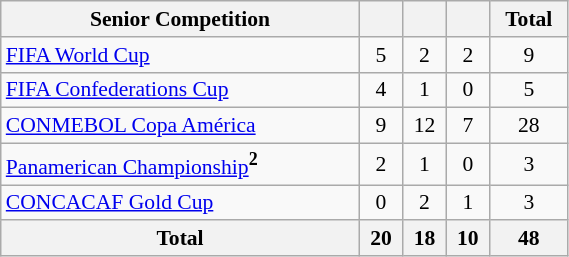<table class="wikitable"  style="width:30%; font-size:90%; text-align:center;">
<tr>
<th>Senior Competition</th>
<th></th>
<th></th>
<th></th>
<th>Total</th>
</tr>
<tr>
<td align=left><a href='#'>FIFA World Cup</a></td>
<td>5</td>
<td>2</td>
<td>2</td>
<td>9</td>
</tr>
<tr>
<td align="left"><a href='#'>FIFA Confederations Cup</a></td>
<td>4</td>
<td>1</td>
<td>0</td>
<td>5</td>
</tr>
<tr>
<td align=left><a href='#'>CONMEBOL Copa América</a></td>
<td>9</td>
<td>12</td>
<td>7</td>
<td>28</td>
</tr>
<tr>
<td align=left><a href='#'>Panamerican Championship</a><sup><strong>2</strong></sup></td>
<td>2</td>
<td>1</td>
<td>0</td>
<td>3</td>
</tr>
<tr>
<td align=left><a href='#'>CONCACAF Gold Cup</a></td>
<td>0</td>
<td>2</td>
<td>1</td>
<td>3</td>
</tr>
<tr>
<th>Total</th>
<th>20</th>
<th>18</th>
<th>10</th>
<th>48</th>
</tr>
</table>
